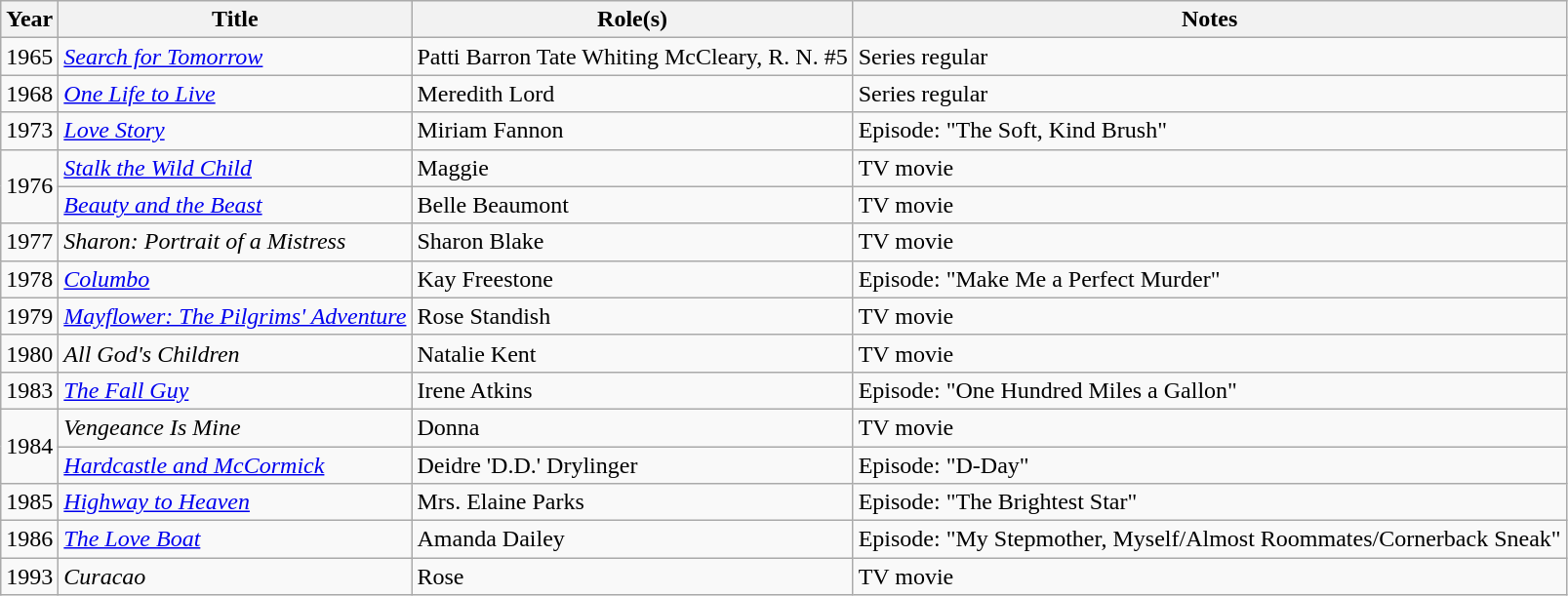<table class="wikitable">
<tr>
<th>Year</th>
<th>Title</th>
<th>Role(s)</th>
<th>Notes</th>
</tr>
<tr>
<td>1965</td>
<td><em><a href='#'>Search for Tomorrow</a></em></td>
<td>Patti Barron Tate Whiting McCleary, R. N. #5</td>
<td>Series regular</td>
</tr>
<tr>
<td>1968</td>
<td><em><a href='#'>One Life to Live</a></em></td>
<td>Meredith Lord</td>
<td>Series regular</td>
</tr>
<tr>
<td>1973</td>
<td><em><a href='#'>Love Story</a></em></td>
<td>Miriam Fannon</td>
<td>Episode: "The Soft, Kind Brush"</td>
</tr>
<tr>
<td rowspan=2>1976</td>
<td><em><a href='#'>Stalk the Wild Child</a></em></td>
<td>Maggie</td>
<td>TV movie</td>
</tr>
<tr>
<td><em><a href='#'>Beauty and the Beast</a></em></td>
<td>Belle Beaumont</td>
<td>TV movie</td>
</tr>
<tr>
<td>1977</td>
<td><em>Sharon: Portrait of a Mistress</em></td>
<td>Sharon Blake</td>
<td>TV movie</td>
</tr>
<tr>
<td>1978</td>
<td><em><a href='#'>Columbo</a></em></td>
<td>Kay Freestone</td>
<td>Episode: "Make Me a Perfect Murder"</td>
</tr>
<tr>
<td>1979</td>
<td><em><a href='#'>Mayflower: The Pilgrims' Adventure</a></em></td>
<td>Rose Standish</td>
<td>TV movie</td>
</tr>
<tr>
<td>1980</td>
<td><em>All God's Children</em></td>
<td>Natalie Kent</td>
<td>TV movie</td>
</tr>
<tr>
<td>1983</td>
<td><em><a href='#'>The Fall Guy</a></em></td>
<td>Irene Atkins</td>
<td>Episode: "One Hundred Miles a Gallon"</td>
</tr>
<tr>
<td rowspan=2>1984</td>
<td><em>Vengeance Is Mine</em></td>
<td>Donna</td>
<td>TV movie</td>
</tr>
<tr>
<td><em><a href='#'>Hardcastle and McCormick</a></em></td>
<td>Deidre 'D.D.' Drylinger</td>
<td>Episode: "D-Day"</td>
</tr>
<tr>
<td>1985</td>
<td><em><a href='#'>Highway to Heaven</a></em></td>
<td>Mrs. Elaine Parks</td>
<td>Episode: "The Brightest Star"</td>
</tr>
<tr>
<td>1986</td>
<td><em><a href='#'>The Love Boat</a></em></td>
<td>Amanda Dailey</td>
<td>Episode: "My Stepmother, Myself/Almost Roommates/Cornerback Sneak"</td>
</tr>
<tr>
<td>1993</td>
<td><em>Curacao</em></td>
<td>Rose</td>
<td>TV movie</td>
</tr>
</table>
